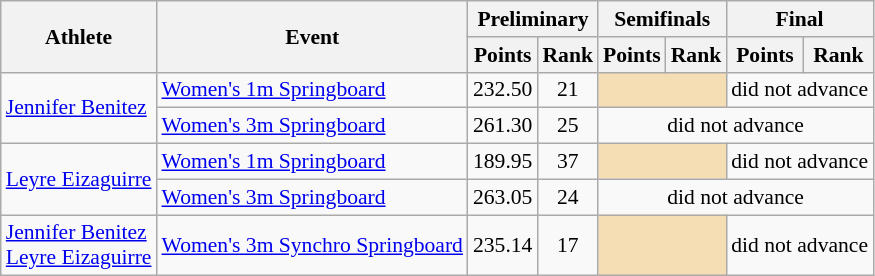<table class=wikitable style="font-size:90%">
<tr>
<th rowspan="2">Athlete</th>
<th rowspan="2">Event</th>
<th colspan="2">Preliminary</th>
<th colspan="2">Semifinals</th>
<th colspan="2">Final</th>
</tr>
<tr>
<th>Points</th>
<th>Rank</th>
<th>Points</th>
<th>Rank</th>
<th>Points</th>
<th>Rank</th>
</tr>
<tr>
<td rowspan="2"><a href='#'>Jennifer Benitez</a></td>
<td><a href='#'>Women's 1m Springboard</a></td>
<td align=center>232.50</td>
<td align=center>21</td>
<td colspan= 2 bgcolor="wheat"></td>
<td align=center colspan=2>did not advance</td>
</tr>
<tr>
<td><a href='#'>Women's 3m Springboard</a></td>
<td align=center>261.30</td>
<td align=center>25</td>
<td align=center colspan=4>did not advance</td>
</tr>
<tr>
<td rowspan="2"><a href='#'>Leyre Eizaguirre</a></td>
<td><a href='#'>Women's 1m Springboard</a></td>
<td align=center>189.95</td>
<td align=center>37</td>
<td colspan= 2 bgcolor="wheat"></td>
<td align=center colspan=2>did not advance</td>
</tr>
<tr>
<td><a href='#'>Women's 3m Springboard</a></td>
<td align=center>263.05</td>
<td align=center>24</td>
<td align=center colspan=4>did not advance</td>
</tr>
<tr>
<td rowspan="1"><a href='#'>Jennifer Benitez</a><br><a href='#'>Leyre Eizaguirre</a></td>
<td><a href='#'>Women's 3m Synchro Springboard</a></td>
<td align=center>235.14</td>
<td align=center>17</td>
<td colspan= 2 bgcolor="wheat"></td>
<td align=center colspan=2>did not advance</td>
</tr>
</table>
